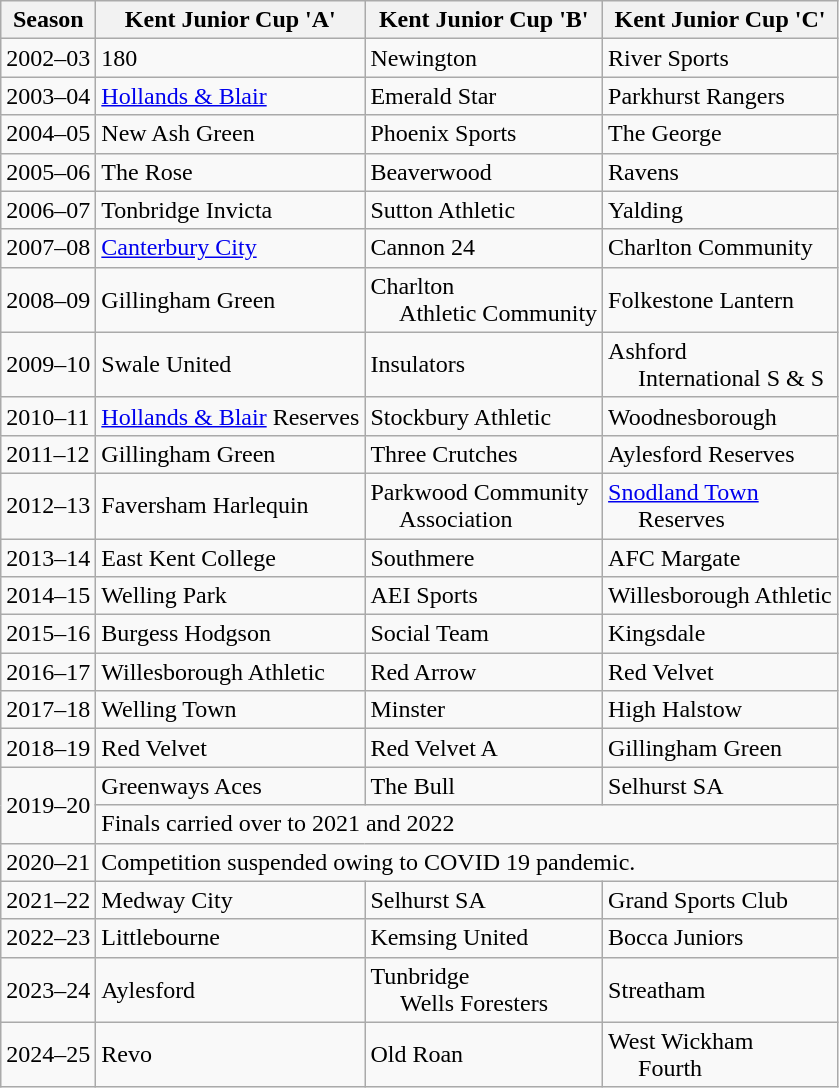<table class="wikitable">
<tr>
<th>Season</th>
<th>Kent Junior Cup 'A'</th>
<th>Kent Junior Cup 'B'</th>
<th>Kent Junior Cup 'C'</th>
</tr>
<tr>
<td>2002–03</td>
<td>180</td>
<td>Newington</td>
<td>River Sports</td>
</tr>
<tr>
<td>2003–04</td>
<td><a href='#'>Hollands & Blair</a></td>
<td>Emerald Star</td>
<td>Parkhurst Rangers</td>
</tr>
<tr>
<td>2004–05</td>
<td>New Ash Green</td>
<td>Phoenix Sports</td>
<td>The George</td>
</tr>
<tr>
<td>2005–06</td>
<td>The Rose</td>
<td>Beaverwood</td>
<td>Ravens</td>
</tr>
<tr>
<td>2006–07</td>
<td>Tonbridge Invicta</td>
<td>Sutton Athletic</td>
<td>Yalding</td>
</tr>
<tr>
<td>2007–08</td>
<td><a href='#'>Canterbury City</a></td>
<td>Cannon 24</td>
<td>Charlton Community</td>
</tr>
<tr>
<td>2008–09</td>
<td>Gillingham Green</td>
<td>Charlton<br>     Athletic Community</td>
<td>Folkestone Lantern</td>
</tr>
<tr>
<td>2009–10</td>
<td>Swale United</td>
<td>Insulators</td>
<td>Ashford<br>     International S & S</td>
</tr>
<tr>
<td>2010–11</td>
<td><a href='#'>Hollands & Blair</a> Reserves</td>
<td>Stockbury Athletic</td>
<td>Woodnesborough</td>
</tr>
<tr>
<td>2011–12</td>
<td>Gillingham Green</td>
<td>Three Crutches</td>
<td>Aylesford Reserves</td>
</tr>
<tr>
<td>2012–13</td>
<td>Faversham Harlequin</td>
<td>Parkwood Community<br>     Association</td>
<td><a href='#'>Snodland Town</a><br>     Reserves</td>
</tr>
<tr>
<td>2013–14</td>
<td>East Kent College</td>
<td>Southmere</td>
<td>AFC Margate</td>
</tr>
<tr>
<td>2014–15</td>
<td>Welling Park</td>
<td>AEI Sports</td>
<td>Willesborough Athletic</td>
</tr>
<tr>
<td>2015–16</td>
<td>Burgess Hodgson</td>
<td>Social Team</td>
<td>Kingsdale</td>
</tr>
<tr>
<td>2016–17</td>
<td>Willesborough Athletic</td>
<td>Red Arrow</td>
<td>Red Velvet</td>
</tr>
<tr>
<td>2017–18</td>
<td>Welling Town</td>
<td>Minster</td>
<td>High Halstow</td>
</tr>
<tr>
<td>2018–19</td>
<td>Red Velvet</td>
<td>Red Velvet A</td>
<td>Gillingham Green</td>
</tr>
<tr>
<td rowspan=2>2019–20</td>
<td>Greenways Aces</td>
<td>The Bull</td>
<td>Selhurst SA</td>
</tr>
<tr>
<td colspan=3>Finals carried over to 2021 and 2022</td>
</tr>
<tr>
<td>2020–21</td>
<td colspan=3>Competition suspended owing to COVID 19 pandemic.</td>
</tr>
<tr>
<td>2021–22</td>
<td>Medway City</td>
<td>Selhurst SA</td>
<td>Grand Sports Club</td>
</tr>
<tr>
<td>2022–23</td>
<td>Littlebourne</td>
<td>Kemsing United</td>
<td>Bocca Juniors</td>
</tr>
<tr>
<td>2023–24</td>
<td>Aylesford</td>
<td>Tunbridge<br>     Wells Foresters</td>
<td>Streatham</td>
</tr>
<tr>
<td>2024–25</td>
<td>Revo</td>
<td>Old Roan</td>
<td>West Wickham<br>     Fourth</td>
</tr>
</table>
